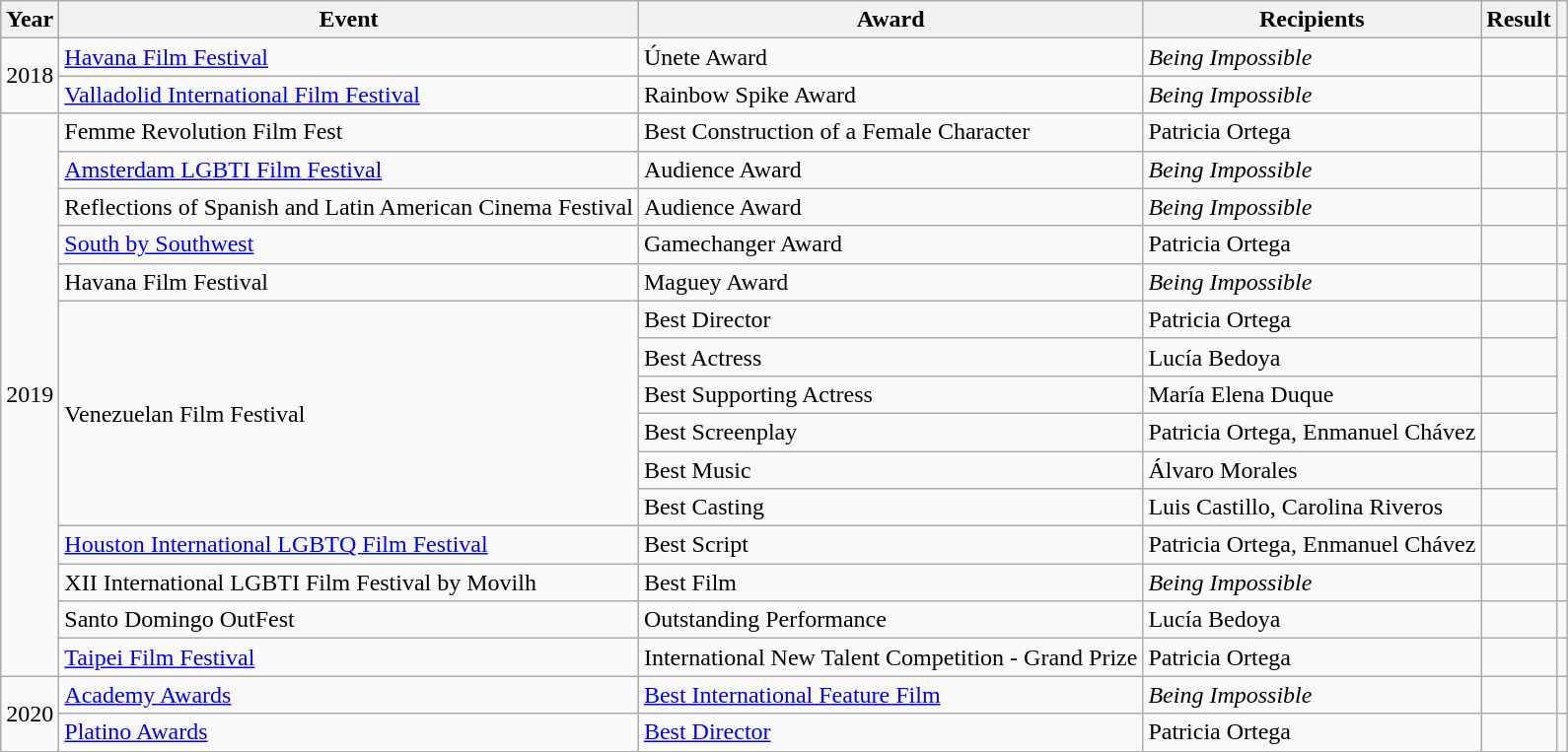<table class="wikitable sortable">
<tr>
<th scope=col>Year</th>
<th scope=col>Event</th>
<th scope=col>Award</th>
<th scope=col>Recipients</th>
<th scope=col>Result</th>
<th class=unsortable scope=col></th>
</tr>
<tr>
<td rowspan="2" style="text-align: center;">2018</td>
<td><a href='#'>Havana Film Festival</a></td>
<td>Únete Award</td>
<td><em>Being Impossible</em></td>
<td></td>
<td align="center"></td>
</tr>
<tr>
<td><a href='#'>Valladolid International Film Festival</a></td>
<td>Rainbow Spike Award</td>
<td><em>Being Impossible</em></td>
<td></td>
<td align="center"></td>
</tr>
<tr>
<td rowspan="15" style="text-align: center;">2019</td>
<td>Femme Revolution Film Fest</td>
<td>Best Construction of a Female Character</td>
<td>Patricia Ortega</td>
<td></td>
<td align="center"></td>
</tr>
<tr>
<td><a href='#'>Amsterdam LGBTI Film Festival</a></td>
<td>Audience Award</td>
<td><em>Being Impossible</em></td>
<td></td>
<td align="center"></td>
</tr>
<tr>
<td>Reflections of Spanish and Latin American Cinema Festival</td>
<td>Audience Award</td>
<td><em>Being Impossible</em></td>
<td></td>
<td align="center"></td>
</tr>
<tr>
<td><a href='#'>South by Southwest</a></td>
<td>Gamechanger Award</td>
<td>Patricia Ortega</td>
<td></td>
<td align="center"></td>
</tr>
<tr>
<td>Havana Film Festival</td>
<td>Maguey Award</td>
<td><em>Being Impossible</em></td>
<td></td>
<td align="center"></td>
</tr>
<tr>
<td rowspan="6">Venezuelan Film Festival</td>
<td>Best Director</td>
<td>Patricia Ortega</td>
<td></td>
<td rowspan="6" align="center"></td>
</tr>
<tr>
<td>Best Actress</td>
<td>Lucía Bedoya</td>
<td></td>
</tr>
<tr>
<td>Best Supporting Actress</td>
<td>María Elena Duque</td>
<td></td>
</tr>
<tr>
<td>Best Screenplay</td>
<td>Patricia Ortega, Enmanuel Chávez</td>
<td></td>
</tr>
<tr>
<td>Best Music</td>
<td>Álvaro Morales</td>
<td></td>
</tr>
<tr>
<td>Best Casting</td>
<td>Luis Castillo, Carolina Riveros</td>
<td></td>
</tr>
<tr>
<td><a href='#'>Houston International LGBTQ Film Festival</a></td>
<td>Best Script</td>
<td>Patricia Ortega, Enmanuel Chávez</td>
<td></td>
<td align="center"></td>
</tr>
<tr>
<td>XII International LGBTI Film Festival by Movilh</td>
<td>Best Film</td>
<td><em>Being Impossible</em></td>
<td></td>
<td align="center"></td>
</tr>
<tr>
<td>Santo Domingo OutFest</td>
<td>Outstanding Performance</td>
<td>Lucía Bedoya</td>
<td></td>
<td align="center"></td>
</tr>
<tr>
<td><a href='#'>Taipei Film Festival</a></td>
<td>International New Talent Competition - Grand Prize</td>
<td>Patricia Ortega</td>
<td></td>
<td align="center"></td>
</tr>
<tr>
<td rowspan="2" style="text-align: center;">2020</td>
<td><a href='#'>Academy Awards</a></td>
<td><a href='#'>Best International Feature Film</a></td>
<td><em>Being Impossible</em></td>
<td></td>
<td align="center"></td>
</tr>
<tr>
<td><a href='#'>Platino Awards</a></td>
<td><a href='#'>Best Director</a></td>
<td>Patricia Ortega</td>
<td></td>
<td align="center"></td>
</tr>
</table>
